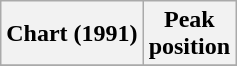<table class="wikitable sortable plainrowheaders" style="text-align:center">
<tr>
<th>Chart (1991)</th>
<th>Peak<br>position</th>
</tr>
<tr>
</tr>
</table>
